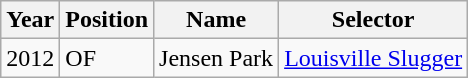<table class="wikitable">
<tr>
<th>Year</th>
<th>Position</th>
<th>Name</th>
<th>Selector</th>
</tr>
<tr>
<td>2012</td>
<td>OF</td>
<td>Jensen Park</td>
<td><a href='#'>Louisville Slugger</a></td>
</tr>
</table>
